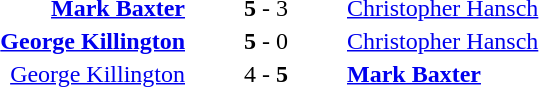<table style="text-align:center">
<tr>
<th width=223></th>
<th width=100></th>
<th width=223></th>
</tr>
<tr>
<td align=right><strong><a href='#'>Mark Baxter</a></strong> </td>
<td><strong>5</strong> - 3</td>
<td align=left> <a href='#'>Christopher Hansch</a></td>
</tr>
<tr>
<td align=right><strong><a href='#'>George Killington</a></strong> </td>
<td><strong>5</strong> - 0</td>
<td align=left> <a href='#'>Christopher Hansch</a></td>
</tr>
<tr>
<td align=right><a href='#'>George Killington</a> </td>
<td>4 - <strong>5</strong></td>
<td align=left> <strong><a href='#'>Mark Baxter</a></strong></td>
</tr>
</table>
